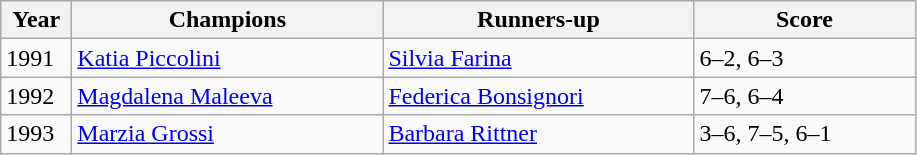<table class="wikitable">
<tr>
<th style="width:40px">Year</th>
<th style="width:200px">Champions</th>
<th style="width:200px">Runners-up</th>
<th style="width:140px" class="unsortable">Score</th>
</tr>
<tr>
<td>1991</td>
<td> <a href='#'>Katia Piccolini</a></td>
<td> <a href='#'>Silvia Farina</a></td>
<td>6–2, 6–3</td>
</tr>
<tr>
<td>1992</td>
<td> <a href='#'>Magdalena Maleeva</a></td>
<td> <a href='#'>Federica Bonsignori</a></td>
<td>7–6, 6–4</td>
</tr>
<tr>
<td>1993</td>
<td> <a href='#'>Marzia Grossi</a></td>
<td> <a href='#'>Barbara Rittner</a></td>
<td>3–6, 7–5, 6–1</td>
</tr>
</table>
